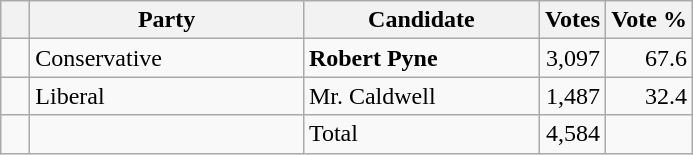<table class="wikitable">
<tr>
<th></th>
<th scope="col" width="175">Party</th>
<th scope="col" width="150">Candidate</th>
<th>Votes</th>
<th>Vote %</th>
</tr>
<tr>
<td>   </td>
<td>Conservative</td>
<td><strong>Robert Pyne</strong></td>
<td align=right>3,097</td>
<td align=right>67.6</td>
</tr>
<tr>
<td>   </td>
<td>Liberal</td>
<td>Mr. Caldwell</td>
<td align=right>1,487</td>
<td align=right>32.4</td>
</tr>
<tr>
<td></td>
<td></td>
<td>Total</td>
<td align=right>4,584</td>
<td></td>
</tr>
</table>
